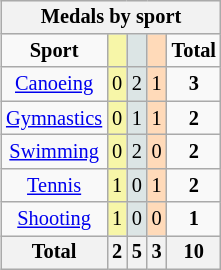<table class="wikitable" style="font-size:85%; float:right;">
<tr style="background:#efefef;">
<th colspan=5>Medals by sport</th>
</tr>
<tr align=center>
<td><strong>Sport</strong></td>
<td bgcolor=#f7f6a8></td>
<td bgcolor=#dce5e5></td>
<td bgcolor=#ffdab9></td>
<td><strong>Total</strong></td>
</tr>
<tr align=center>
<td><a href='#'>Canoeing</a></td>
<td style="background:#F7F6A8;">0</td>
<td style="background:#DCE5E5;">2</td>
<td style="background:#FFDAB9;">1</td>
<td><strong>3</strong></td>
</tr>
<tr align=center>
<td><a href='#'>Gymnastics</a></td>
<td style="background:#F7F6A8;">0</td>
<td style="background:#DCE5E5;">1</td>
<td style="background:#FFDAB9;">1</td>
<td><strong>2</strong></td>
</tr>
<tr align=center>
<td><a href='#'>Swimming</a></td>
<td style="background:#F7F6A8;">0</td>
<td style="background:#DCE5E5;">2</td>
<td style="background:#FFDAB9;">0</td>
<td><strong>2</strong></td>
</tr>
<tr align=center>
<td><a href='#'>Tennis</a></td>
<td style="background:#F7F6A8;">1</td>
<td style="background:#DCE5E5;">0</td>
<td style="background:#FFDAB9;">1</td>
<td><strong>2</strong></td>
</tr>
<tr align=center>
<td><a href='#'>Shooting</a></td>
<td style="background:#F7F6A8;">1</td>
<td style="background:#DCE5E5;">0</td>
<td style="background:#FFDAB9;">0</td>
<td><strong>1</strong></td>
</tr>
<tr align=center>
<th>Total</th>
<th>2</th>
<th>5</th>
<th>3</th>
<th>10</th>
</tr>
</table>
